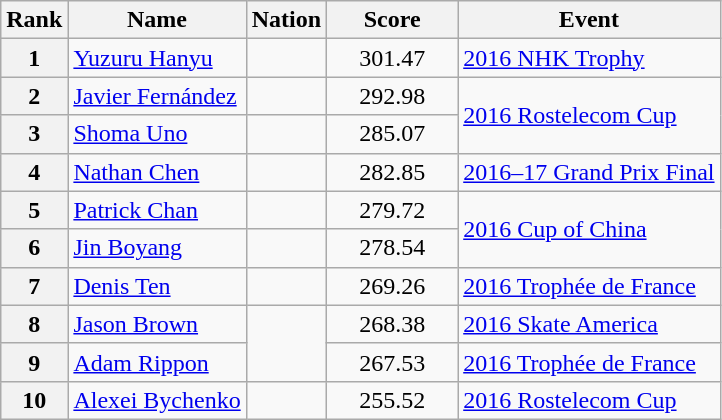<table class="wikitable sortable">
<tr>
<th>Rank</th>
<th>Name</th>
<th>Nation</th>
<th style="width:80px;">Score</th>
<th>Event</th>
</tr>
<tr>
<th>1</th>
<td><a href='#'>Yuzuru Hanyu</a></td>
<td></td>
<td style="text-align:center;">301.47</td>
<td><a href='#'>2016 NHK Trophy</a></td>
</tr>
<tr>
<th>2</th>
<td><a href='#'>Javier Fernández</a></td>
<td></td>
<td style="text-align:center;">292.98</td>
<td rowspan="2"><a href='#'>2016 Rostelecom Cup</a></td>
</tr>
<tr>
<th>3</th>
<td><a href='#'>Shoma Uno</a></td>
<td></td>
<td style="text-align:center;">285.07</td>
</tr>
<tr>
<th>4</th>
<td><a href='#'>Nathan Chen</a></td>
<td></td>
<td style="text-align:center;">282.85</td>
<td><a href='#'>2016–17 Grand Prix Final</a></td>
</tr>
<tr>
<th>5</th>
<td><a href='#'>Patrick Chan</a></td>
<td></td>
<td style="text-align:center;">279.72</td>
<td rowspan="2"><a href='#'>2016 Cup of China</a></td>
</tr>
<tr>
<th>6</th>
<td><a href='#'>Jin Boyang</a></td>
<td></td>
<td style="text-align:center;">278.54</td>
</tr>
<tr>
<th>7</th>
<td><a href='#'>Denis Ten</a></td>
<td></td>
<td style="text-align:center;">269.26</td>
<td><a href='#'>2016 Trophée de France</a></td>
</tr>
<tr>
<th>8</th>
<td><a href='#'>Jason Brown</a></td>
<td rowspan="2"></td>
<td style="text-align:center;">268.38</td>
<td><a href='#'>2016 Skate America</a></td>
</tr>
<tr>
<th>9</th>
<td><a href='#'>Adam Rippon</a></td>
<td style="text-align:center;">267.53</td>
<td><a href='#'>2016 Trophée de France</a></td>
</tr>
<tr>
<th>10</th>
<td><a href='#'>Alexei Bychenko</a></td>
<td></td>
<td style="text-align:center;">255.52</td>
<td><a href='#'>2016 Rostelecom Cup</a></td>
</tr>
</table>
